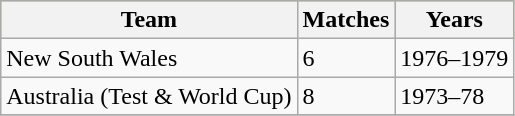<table class="wikitable">
<tr bgcolor=#bdb76b>
<th>Team</th>
<th>Matches</th>
<th>Years</th>
</tr>
<tr>
<td>New South Wales</td>
<td>6</td>
<td>1976–1979</td>
</tr>
<tr>
<td>Australia (Test & World Cup)</td>
<td>8</td>
<td>1973–78</td>
</tr>
<tr>
</tr>
</table>
